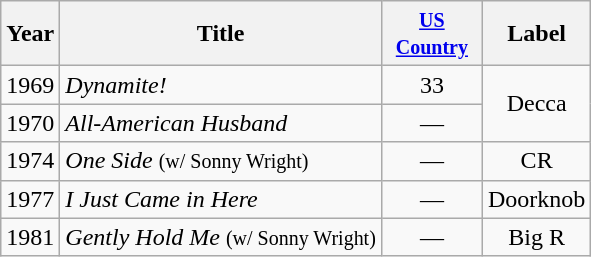<table class="wikitable" border="1">
<tr>
<th>Year</th>
<th>Title</th>
<th width="60"><small><a href='#'>US Country</a></small></th>
<th>Label</th>
</tr>
<tr>
<td>1969</td>
<td><em>Dynamite!</em></td>
<td align="center">33</td>
<td align="center" rowspan="2">Decca</td>
</tr>
<tr>
<td>1970</td>
<td><em>All-American Husband</em></td>
<td align="center">—</td>
</tr>
<tr>
<td>1974</td>
<td><em>One Side</em> <small>(w/ Sonny Wright)</small></td>
<td align="center">—</td>
<td align="center">CR</td>
</tr>
<tr>
<td>1977</td>
<td><em>I Just Came in Here</em></td>
<td align="center">—</td>
<td align="center">Doorknob</td>
</tr>
<tr>
<td>1981</td>
<td><em>Gently Hold Me</em> <small>(w/ Sonny Wright)</small></td>
<td align="center">—</td>
<td align="center">Big R</td>
</tr>
</table>
